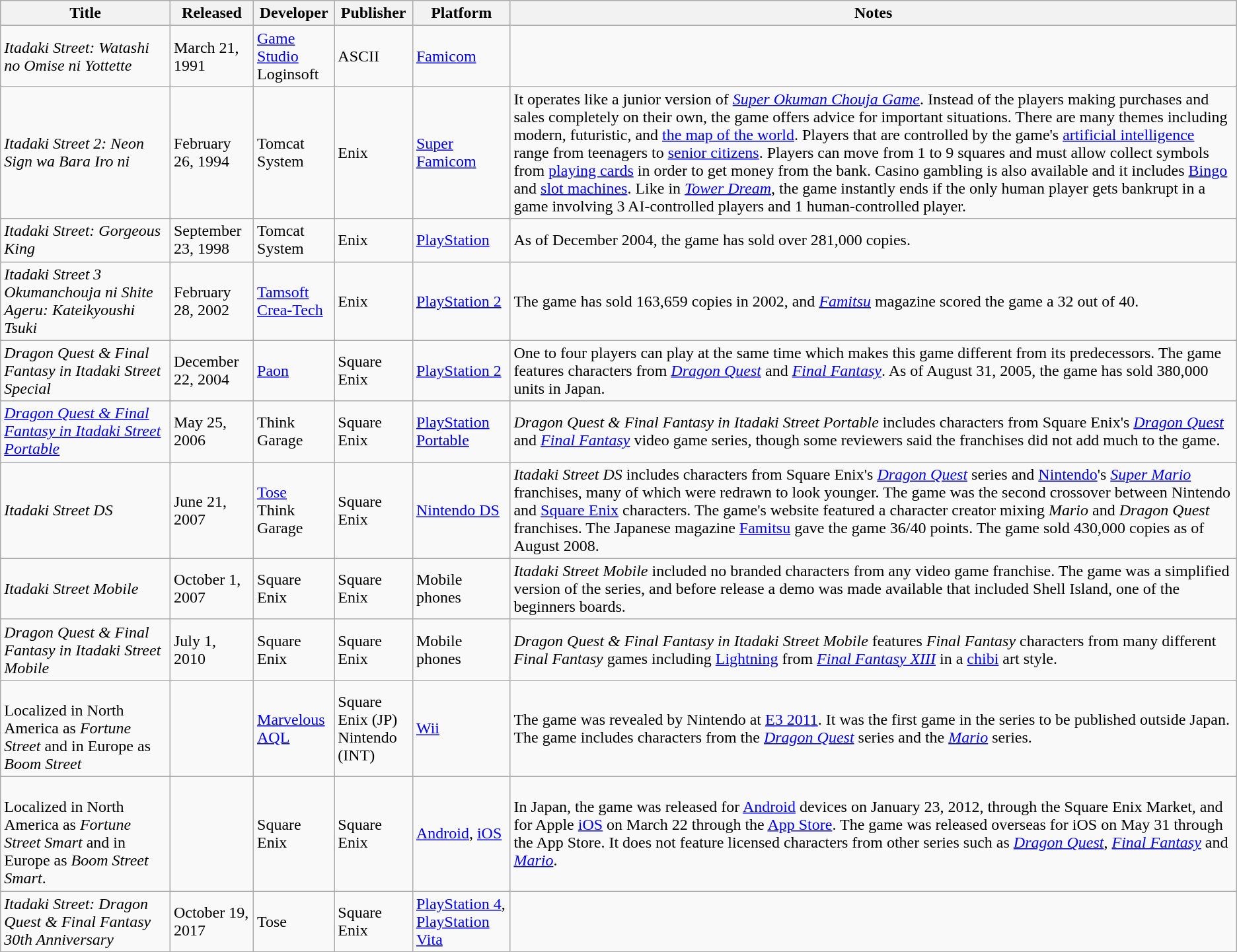<table class="wikitable sortable" width="auto">
<tr>
<th>Title</th>
<th>Released</th>
<th>Developer</th>
<th>Publisher</th>
<th>Platform</th>
<th>Notes</th>
</tr>
<tr>
<td><em>Itadaki Street: Watashi no Omise ni Yottette</em></td>
<td>March 21, 1991</td>
<td><a href='#'>Game Studio</a><br>Loginsoft</td>
<td>ASCII</td>
<td><a href='#'>Famicom</a></td>
<td></td>
</tr>
<tr>
<td><em>Itadaki Street 2: Neon Sign wa Bara Iro ni</em></td>
<td>February 26, 1994</td>
<td>Tomcat System</td>
<td>Enix</td>
<td><a href='#'>Super Famicom</a></td>
<td>It operates like a junior version of <em><a href='#'>Super Okuman Chouja Game</a></em>. Instead of the players making purchases and sales completely on their own, the game offers advice for important situations. There are many themes including modern, futuristic, and <a href='#'>the map of the world</a>. Players that are controlled by the game's <a href='#'>artificial intelligence</a> range from teenagers to <a href='#'>senior citizens</a>. Players can move from 1 to 9 squares and must allow collect symbols from <a href='#'>playing cards</a> in order to get money from the bank. Casino gambling is also available and it includes <a href='#'>Bingo</a> and <a href='#'>slot machines</a>. Like in <em><a href='#'>Tower Dream</a></em>, the game instantly ends if the only human player gets bankrupt in a game involving 3 AI-controlled players and 1 human-controlled player.</td>
</tr>
<tr>
<td><em>Itadaki Street: Gorgeous King</em></td>
<td>September 23, 1998</td>
<td>Tomcat System</td>
<td>Enix</td>
<td><a href='#'>PlayStation</a></td>
<td>As of December 2004, the game has sold over 281,000 copies.</td>
</tr>
<tr>
<td><em>Itadaki Street 3 Okumanchouja ni Shite Ageru: Kateikyoushi Tsuki</em></td>
<td>February 28, 2002</td>
<td><a href='#'>Tamsoft</a><br><a href='#'>Crea-Tech</a></td>
<td>Enix</td>
<td><a href='#'>PlayStation 2</a></td>
<td>The game has sold 163,659 copies in 2002, and <em><a href='#'>Famitsu</a></em> magazine scored the game a 32 out of 40.</td>
</tr>
<tr>
<td><em>Dragon Quest & Final Fantasy in Itadaki Street Special</em></td>
<td>December 22, 2004</td>
<td><a href='#'>Paon</a></td>
<td>Square Enix</td>
<td><a href='#'>PlayStation 2</a></td>
<td>One to four players can play at the same time which makes this game different from its predecessors. The game features characters from <em><a href='#'>Dragon Quest</a></em> and <em><a href='#'>Final Fantasy</a></em>. As of August 31, 2005, the game has sold 380,000 units in Japan.</td>
</tr>
<tr>
<td><em><a href='#'>Dragon Quest & Final Fantasy in Itadaki Street Portable</a></em></td>
<td>May 25, 2006</td>
<td>Think Garage</td>
<td>Square Enix</td>
<td><a href='#'>PlayStation Portable</a></td>
<td><em>Dragon Quest & Final Fantasy in Itadaki Street Portable</em> includes characters from Square Enix's <em><a href='#'>Dragon Quest</a></em> and <em><a href='#'>Final Fantasy</a></em> video game series, though some reviewers said the franchises did not add much to the game.</td>
</tr>
<tr>
<td><em>Itadaki Street DS</em></td>
<td>June 21, 2007</td>
<td><a href='#'>Tose</a><br>Think Garage</td>
<td>Square Enix</td>
<td><a href='#'>Nintendo DS</a></td>
<td><em>Itadaki Street DS</em> includes characters from Square Enix's <em><a href='#'>Dragon Quest</a></em> series and <a href='#'>Nintendo</a>'s <em><a href='#'>Super Mario</a></em> franchises, many of which were redrawn to look younger. The game was the second crossover between Nintendo and <a href='#'>Square Enix</a> characters. The game's website featured a character creator mixing <em>Mario</em> and <em>Dragon Quest</em> franchises. The Japanese magazine <a href='#'>Famitsu</a> gave the game 36/40 points. The game sold 430,000 copies as of August 2008.</td>
</tr>
<tr>
<td><em>Itadaki Street Mobile</em></td>
<td>October 1, 2007</td>
<td>Square Enix</td>
<td>Square Enix</td>
<td>Mobile phones</td>
<td><em>Itadaki Street Mobile</em> included no branded characters from any video game franchise. The game was a simplified version of the series, and before release a demo was made available that included Shell Island, one of the beginners boards.</td>
</tr>
<tr>
<td><em>Dragon Quest & Final Fantasy in Itadaki Street Mobile</em></td>
<td>July 1, 2010</td>
<td>Square Enix</td>
<td>Square Enix</td>
<td>Mobile phones</td>
<td><em>Dragon Quest & Final Fantasy in Itadaki Street Mobile</em> features <em>Final Fantasy</em> characters from many different <em>Final Fantasy</em> games including <a href='#'>Lightning</a> from <em><a href='#'>Final Fantasy XIII</a></em> in a <a href='#'>chibi</a> art style.</td>
</tr>
<tr>
<td><br>Localized in North America as <em>Fortune Street</em> and in Europe as <em>Boom Street</em></td>
<td></td>
<td><a href='#'>Marvelous AQL</a></td>
<td>Square Enix (JP)<br>Nintendo (INT)</td>
<td><a href='#'>Wii</a></td>
<td>The game was revealed by Nintendo at <a href='#'>E3 2011</a>. It was the first game in the series to be published outside Japan. The game includes characters from the <em><a href='#'>Dragon Quest</a></em> series and the <em><a href='#'>Mario</a></em> series.</td>
</tr>
<tr>
<td><br>Localized in North America as <em>Fortune Street Smart</em> and in Europe as <em>Boom Street Smart</em>.</td>
<td></td>
<td>Square Enix</td>
<td>Square Enix</td>
<td><a href='#'>Android</a>, <a href='#'>iOS</a></td>
<td>In Japan, the game was released for <a href='#'>Android</a> devices on January 23, 2012, through the Square Enix Market, and for Apple <a href='#'>iOS</a> on March 22 through the <a href='#'>App Store</a>. The game was released overseas for iOS on May 31 through the App Store. It does not feature licensed characters from other series such as <em><a href='#'>Dragon Quest</a></em>, <em><a href='#'>Final Fantasy</a></em> and <em><a href='#'>Mario</a></em>.</td>
</tr>
<tr>
<td><em>Itadaki Street: Dragon Quest & Final Fantasy 30th Anniversary</em></td>
<td>October 19, 2017</td>
<td>Tose</td>
<td>Square Enix</td>
<td><a href='#'>PlayStation 4</a>, <a href='#'>PlayStation Vita</a></td>
<td></td>
</tr>
</table>
